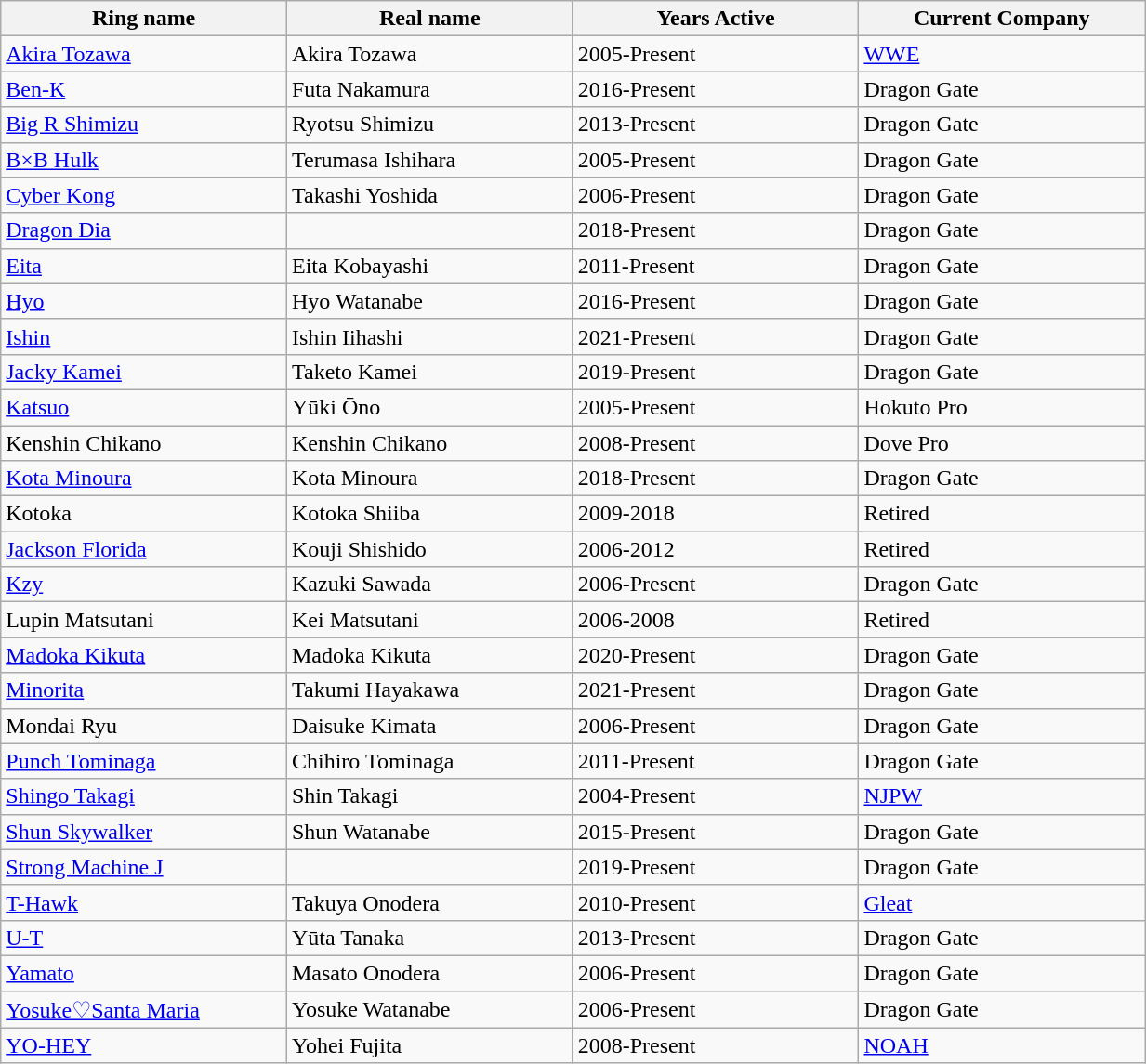<table class="wikitable sortable" style="width:65%;">
<tr>
<th width=15%>Ring name</th>
<th width=15%>Real name</th>
<th width=15%>Years Active</th>
<th width=15%>Current Company</th>
</tr>
<tr>
<td><a href='#'>Akira Tozawa</a></td>
<td>Akira Tozawa</td>
<td>2005-Present</td>
<td><a href='#'>WWE</a></td>
</tr>
<tr>
<td><a href='#'>Ben-K</a></td>
<td>Futa Nakamura</td>
<td>2016-Present</td>
<td>Dragon Gate</td>
</tr>
<tr>
<td><a href='#'>Big R Shimizu</a></td>
<td>Ryotsu Shimizu</td>
<td>2013-Present</td>
<td>Dragon Gate</td>
</tr>
<tr>
<td><a href='#'>B×B Hulk</a></td>
<td>Terumasa Ishihara</td>
<td>2005-Present</td>
<td>Dragon Gate</td>
</tr>
<tr>
<td><a href='#'>Cyber Kong</a></td>
<td>Takashi Yoshida</td>
<td>2006-Present</td>
<td>Dragon Gate</td>
</tr>
<tr>
<td><a href='#'>Dragon Dia</a></td>
<td></td>
<td>2018-Present</td>
<td>Dragon Gate</td>
</tr>
<tr>
<td><a href='#'>Eita</a></td>
<td>Eita Kobayashi</td>
<td>2011-Present</td>
<td>Dragon Gate</td>
</tr>
<tr>
<td><a href='#'>Hyo</a></td>
<td>Hyo Watanabe</td>
<td>2016-Present</td>
<td>Dragon Gate</td>
</tr>
<tr>
<td><a href='#'>Ishin</a></td>
<td>Ishin Iihashi</td>
<td>2021-Present</td>
<td>Dragon Gate</td>
</tr>
<tr>
<td><a href='#'>Jacky Kamei</a></td>
<td>Taketo Kamei</td>
<td>2019-Present</td>
<td>Dragon Gate</td>
</tr>
<tr>
<td><a href='#'>Katsuo</a></td>
<td>Yūki Ōno</td>
<td>2005-Present</td>
<td>Hokuto Pro</td>
</tr>
<tr>
<td>Kenshin Chikano</td>
<td>Kenshin Chikano</td>
<td>2008-Present</td>
<td>Dove Pro</td>
</tr>
<tr>
<td><a href='#'>Kota Minoura</a></td>
<td>Kota Minoura</td>
<td>2018-Present</td>
<td>Dragon Gate</td>
</tr>
<tr>
<td>Kotoka</td>
<td>Kotoka Shiiba</td>
<td>2009-2018</td>
<td>Retired</td>
</tr>
<tr>
<td><a href='#'>Jackson Florida</a></td>
<td>Kouji Shishido</td>
<td>2006-2012</td>
<td>Retired</td>
</tr>
<tr>
<td><a href='#'>Kzy</a></td>
<td>Kazuki Sawada</td>
<td>2006-Present</td>
<td>Dragon Gate</td>
</tr>
<tr>
<td>Lupin Matsutani</td>
<td>Kei Matsutani</td>
<td>2006-2008</td>
<td>Retired</td>
</tr>
<tr>
<td><a href='#'>Madoka Kikuta</a></td>
<td>Madoka Kikuta</td>
<td>2020-Present</td>
<td>Dragon Gate</td>
</tr>
<tr>
<td><a href='#'>Minorita</a></td>
<td>Takumi Hayakawa</td>
<td>2021-Present</td>
<td>Dragon Gate</td>
</tr>
<tr>
<td>Mondai Ryu</td>
<td>Daisuke Kimata</td>
<td>2006-Present</td>
<td>Dragon Gate</td>
</tr>
<tr>
<td><a href='#'>Punch Tominaga</a></td>
<td>Chihiro Tominaga</td>
<td>2011-Present</td>
<td>Dragon Gate</td>
</tr>
<tr>
<td><a href='#'>Shingo Takagi</a></td>
<td>Shin Takagi</td>
<td>2004-Present</td>
<td><a href='#'>NJPW</a></td>
</tr>
<tr>
<td><a href='#'>Shun Skywalker</a></td>
<td>Shun Watanabe</td>
<td>2015-Present</td>
<td>Dragon Gate</td>
</tr>
<tr>
<td><a href='#'>Strong Machine J</a></td>
<td></td>
<td>2019-Present</td>
<td>Dragon Gate</td>
</tr>
<tr>
<td><a href='#'>T-Hawk</a></td>
<td>Takuya Onodera</td>
<td>2010-Present</td>
<td><a href='#'>Gleat</a></td>
</tr>
<tr>
<td><a href='#'>U-T</a></td>
<td>Yūta Tanaka</td>
<td>2013-Present</td>
<td>Dragon Gate</td>
</tr>
<tr>
<td><a href='#'>Yamato</a></td>
<td>Masato Onodera</td>
<td>2006-Present</td>
<td>Dragon Gate</td>
</tr>
<tr>
<td><a href='#'>Yosuke♡Santa Maria</a></td>
<td>Yosuke Watanabe</td>
<td>2006-Present</td>
<td>Dragon Gate</td>
</tr>
<tr>
<td><a href='#'>YO-HEY</a></td>
<td>Yohei Fujita</td>
<td>2008-Present</td>
<td><a href='#'>NOAH</a></td>
</tr>
</table>
